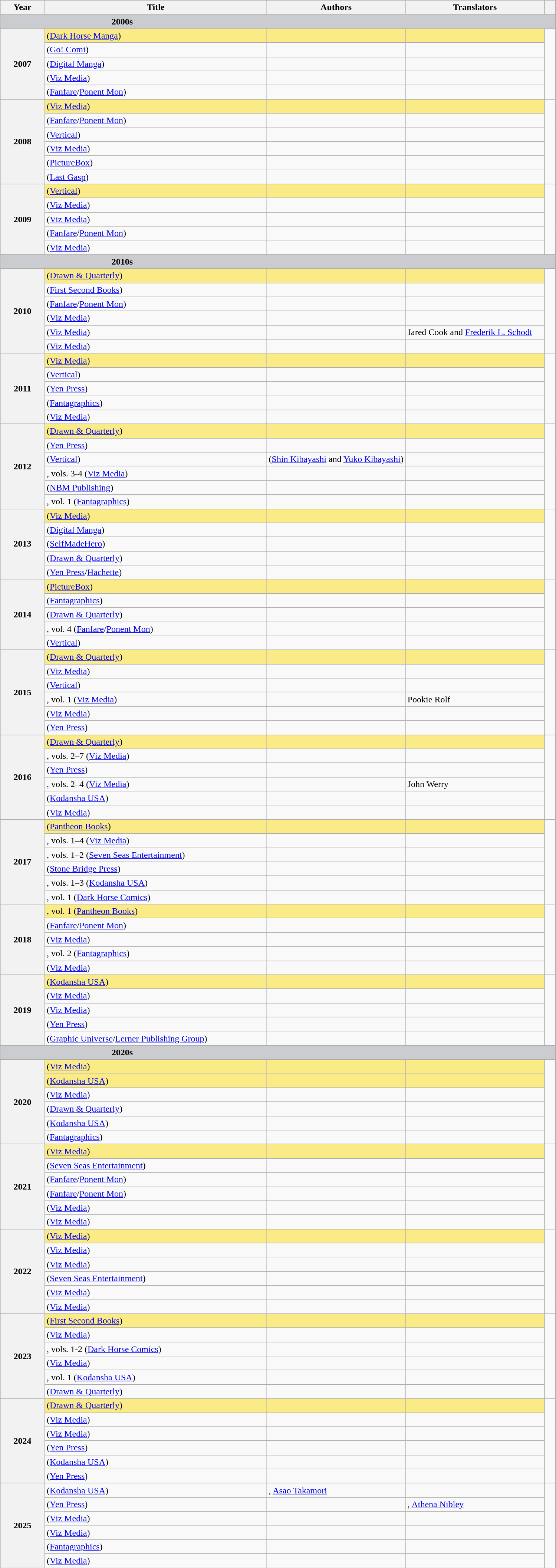<table class="wikitable sortable" style="text-align:left;">
<tr>
<th scope="col" style="width:8%;">Year</th>
<th scope="col" style="width:40%;">Title</th>
<th scope="col" style="width:25%;">Authors</th>
<th scope="col" style="width:25%;">Translators</th>
<th scope="col" style="width:2%;" class="unsortable"></th>
</tr>
<tr>
<td colspan=5 data-sort-value="ω" style="background-color:#CACCD0; font-weight:bold; padding-left:20%">2000s</td>
</tr>
<tr>
<th scope="row" rowspan=5 style="text-align:center">2007</th>
<td style="background:#FAEB86;"> (<a href='#'>Dark Horse Manga</a>)</td>
<td style="background:#FAEB86;"></td>
<td style="background:#FAEB86;"></td>
<td rowspan=5></td>
</tr>
<tr>
<td style="background:;"> (<a href='#'>Go! Comi</a>)</td>
<td style="background:;"></td>
<td style="background:;"></td>
</tr>
<tr>
<td style="background:;"> (<a href='#'>Digital Manga</a>)</td>
<td style="background:;"></td>
<td style="background:;"></td>
</tr>
<tr>
<td style="background:;"> (<a href='#'>Viz Media</a>)</td>
<td style="background:;"></td>
<td style="background:;"></td>
</tr>
<tr>
<td style="background:;"> (<a href='#'>Fanfare</a>/<a href='#'>Ponent Mon</a>)</td>
<td style="background:;"></td>
<td style="background:;"></td>
</tr>
<tr>
<th scope="row" rowspan=6 style="text-align:center">2008</th>
<td style="background:#FAEB86;"> (<a href='#'>Viz Media</a>)</td>
<td style="background:#FAEB86;"></td>
<td style="background:#FAEB86;"></td>
<td rowspan=6></td>
</tr>
<tr>
<td style="background:;"> (<a href='#'>Fanfare</a>/<a href='#'>Ponent Mon</a>)</td>
<td style="background:;"></td>
<td style="background:;"></td>
</tr>
<tr>
<td style="background:;"> (<a href='#'>Vertical</a>)</td>
<td style="background:;"></td>
<td style="background:;"></td>
</tr>
<tr>
<td style="background:;"> (<a href='#'>Viz Media</a>)</td>
<td style="background:;"></td>
<td style="background:;"></td>
</tr>
<tr>
<td style="background:;"> (<a href='#'>PictureBox</a>)</td>
<td style="background:;"></td>
<td style="background:;"></td>
</tr>
<tr>
<td style="background:;"> (<a href='#'>Last Gasp</a>)</td>
<td style="background:;"></td>
<td style="background:;"></td>
</tr>
<tr>
<th scope="row" rowspan=5 style="text-align:center">2009</th>
<td style="background:#FAEB86;"> (<a href='#'>Vertical</a>)</td>
<td style="background:#FAEB86;"></td>
<td style="background:#FAEB86;"></td>
<td rowspan=5></td>
</tr>
<tr>
<td style="background:;"> (<a href='#'>Viz Media</a>)</td>
<td style="background:;"></td>
<td style="background:;"></td>
</tr>
<tr>
<td style="background:;"> (<a href='#'>Viz Media</a>)</td>
<td style="background:;"></td>
<td style="background:;"></td>
</tr>
<tr>
<td style="background:;"> (<a href='#'>Fanfare</a>/<a href='#'>Ponent Mon</a>)</td>
<td style="background:;"></td>
<td style="background:;"></td>
</tr>
<tr>
<td style="background:;"> (<a href='#'>Viz Media</a>)</td>
<td style="background:;"></td>
<td style="background:;"></td>
</tr>
<tr>
<td colspan=5 data-sort-value="ω" style="background-color:#CACCD0; font-weight:bold; padding-left:20%">2010s</td>
</tr>
<tr>
<th scope="row" rowspan=6 style="text-align:center">2010</th>
<td style="background:#FAEB86;"> (<a href='#'>Drawn & Quarterly</a>)</td>
<td style="background:#FAEB86;"></td>
<td style="background:#FAEB86;"></td>
<td rowspan=6></td>
</tr>
<tr>
<td style="background:;"> (<a href='#'>First Second Books</a>)</td>
<td style="background:;"></td>
<td style="background:;"></td>
</tr>
<tr>
<td style="background:;"> (<a href='#'>Fanfare</a>/<a href='#'>Ponent Mon</a>)</td>
<td style="background:;"></td>
<td style="background:;"></td>
</tr>
<tr>
<td style="background:;"> (<a href='#'>Viz Media</a>)</td>
<td style="background:;"></td>
<td style="background:;"></td>
</tr>
<tr>
<td style="background:;"> (<a href='#'>Viz Media</a>)</td>
<td style="background:;"></td>
<td style="background:;">Jared Cook and <a href='#'>Frederik L. Schodt</a></td>
</tr>
<tr>
<td style="background:;"> (<a href='#'>Viz Media</a>)</td>
<td style="background:;"></td>
<td style="background:;"></td>
</tr>
<tr>
<th scope="row" rowspan=5 style="text-align:center">2011</th>
<td style="background:#FAEB86;"> (<a href='#'>Viz Media</a>)</td>
<td style="background:#FAEB86;"></td>
<td style="background:#FAEB86;"></td>
<td rowspan=5></td>
</tr>
<tr>
<td style="background:;"> (<a href='#'>Vertical</a>)</td>
<td style="background:;"></td>
<td style="background:;"></td>
</tr>
<tr>
<td style="background:;"> (<a href='#'>Yen Press</a>)</td>
<td style="background:;"></td>
<td style="background:;"></td>
</tr>
<tr>
<td style="background:;"> (<a href='#'>Fantagraphics</a>)</td>
<td style="background:;"></td>
<td style="background:;"></td>
</tr>
<tr>
<td style="background:;"> (<a href='#'>Viz Media</a>)</td>
<td style="background:;"></td>
<td style="background:;"></td>
</tr>
<tr>
<th scope="row" rowspan=6 style="text-align:center">2012</th>
<td style="background:#FAEB86;"> (<a href='#'>Drawn & Quarterly</a>)</td>
<td style="background:#FAEB86;"></td>
<td style="background:#FAEB86;"></td>
<td rowspan=6></td>
</tr>
<tr>
<td style="background:;"> (<a href='#'>Yen Press</a>)</td>
<td style="background:;"></td>
<td style="background:;"></td>
</tr>
<tr>
<td style="background:;"> (<a href='#'>Vertical</a>)</td>
<td style="background:;"> (<a href='#'>Shin Kibayashi</a> and <a href='#'>Yuko Kibayashi</a>)</td>
<td style="background:;"></td>
</tr>
<tr>
<td style="background:;">, vols. 3-4 (<a href='#'>Viz Media</a>)</td>
<td style="background:;"></td>
<td style="background:;"></td>
</tr>
<tr>
<td style="background:;"> (<a href='#'>NBM Publishing</a>)</td>
<td style="background:;"></td>
<td style="background:;"></td>
</tr>
<tr>
<td style="background:;">, vol. 1 (<a href='#'>Fantagraphics</a>)</td>
<td style="background:;"></td>
<td style="background:;"></td>
</tr>
<tr>
<th scope="row" rowspan=5 style="text-align:center">2013</th>
<td style="background:#FAEB86;"> (<a href='#'>Viz Media</a>)</td>
<td style="background:#FAEB86;"></td>
<td style="background:#FAEB86;"></td>
<td rowspan=5></td>
</tr>
<tr>
<td style="background:;"> (<a href='#'>Digital Manga</a>)</td>
<td style="background:;"></td>
<td style="background:;"></td>
</tr>
<tr>
<td style="background:;"> (<a href='#'>SelfMadeHero</a>)</td>
<td style="background:;"></td>
<td style="background:;"></td>
</tr>
<tr>
<td style="background:;"> (<a href='#'>Drawn & Quarterly</a>)</td>
<td style="background:;"></td>
<td style="background:;"></td>
</tr>
<tr>
<td style="background:;"> (<a href='#'>Yen Press</a>/<a href='#'>Hachette</a>)</td>
<td style="background:;"></td>
<td style="background:;"></td>
</tr>
<tr>
<th scope="row" rowspan=5 style="text-align:center">2014</th>
<td style="background:#FAEB86;"> (<a href='#'>PictureBox</a>)</td>
<td style="background:#FAEB86;"></td>
<td style="background:#FAEB86;"></td>
<td rowspan=5></td>
</tr>
<tr>
<td style="background:;"> (<a href='#'>Fantagraphics</a>)</td>
<td style="background:;"></td>
<td style="background:;"></td>
</tr>
<tr>
<td style="background:;"> (<a href='#'>Drawn & Quarterly</a>)</td>
<td style="background:;"></td>
<td style="background:;"></td>
</tr>
<tr>
<td style="background:;">, vol. 4 (<a href='#'>Fanfare</a>/<a href='#'>Ponent Mon</a>)</td>
<td style="background:;"></td>
<td style="background:;"></td>
</tr>
<tr>
<td style="background:;"> (<a href='#'>Vertical</a>)</td>
<td style="background:;"></td>
<td style="background:;"></td>
</tr>
<tr>
<th scope="row" rowspan=6 style="text-align:center">2015</th>
<td style="background:#FAEB86;"> (<a href='#'>Drawn & Quarterly</a>)</td>
<td style="background:#FAEB86;"></td>
<td style="background:#FAEB86;"></td>
<td rowspan=6></td>
</tr>
<tr>
<td style="background:;"> (<a href='#'>Viz Media</a>)</td>
<td style="background:;"></td>
<td style="background:;"></td>
</tr>
<tr>
<td style="background:;"> (<a href='#'>Vertical</a>)</td>
<td style="background:;"></td>
<td style="background:;"></td>
</tr>
<tr>
<td style="background:;">, vol. 1 (<a href='#'>Viz Media</a>)</td>
<td style="background:;"></td>
<td style="background:;">Pookie Rolf</td>
</tr>
<tr>
<td style="background:;"> (<a href='#'>Viz Media</a>)</td>
<td style="background:;"></td>
<td style="background:;"></td>
</tr>
<tr>
<td style="background:;"> (<a href='#'>Yen Press</a>)</td>
<td style="background:;"></td>
<td style="background:;"></td>
</tr>
<tr>
<th scope="row" rowspan=6 style="text-align:center">2016</th>
<td style="background:#FAEB86;"> (<a href='#'>Drawn & Quarterly</a>)</td>
<td style="background:#FAEB86;"></td>
<td style="background:#FAEB86;"></td>
<td rowspan=6></td>
</tr>
<tr>
<td style="background:;">, vols. 2–7 (<a href='#'>Viz Media</a>)</td>
<td style="background:;"></td>
<td style="background:;"></td>
</tr>
<tr>
<td style="background:;"> (<a href='#'>Yen Press</a>)</td>
<td style="background:;"></td>
<td style="background:;"></td>
</tr>
<tr>
<td style="background:;">, vols. 2–4 (<a href='#'>Viz Media</a>)</td>
<td style="background:;"></td>
<td style="background:;">John Werry</td>
</tr>
<tr>
<td style="background:;"> (<a href='#'>Kodansha USA</a>)</td>
<td style="background:;"></td>
<td style="background:;"></td>
</tr>
<tr>
<td style="background:;"> (<a href='#'>Viz Media</a>)</td>
<td style="background:;"></td>
<td style="background:;"></td>
</tr>
<tr>
<th scope="row" rowspan=6 style="text-align:center">2017</th>
<td style="background:#FAEB86;"> (<a href='#'>Pantheon Books</a>)</td>
<td style="background:#FAEB86;"></td>
<td style="background:#FAEB86;"></td>
<td rowspan=6></td>
</tr>
<tr>
<td style="background:;">, vols. 1–4 (<a href='#'>Viz Media</a>)</td>
<td style="background:;"></td>
<td style="background:;"></td>
</tr>
<tr>
<td style="background:;">, vols. 1–2 (<a href='#'>Seven Seas Entertainment</a>)</td>
<td style="background:;"></td>
<td style="background:;"></td>
</tr>
<tr>
<td style="background:;"> (<a href='#'>Stone Bridge Press</a>)</td>
<td style="background:;"></td>
<td style="background:;"></td>
</tr>
<tr>
<td style="background:;">, vols. 1–3 (<a href='#'>Kodansha USA</a>)</td>
<td style="background:;"></td>
<td style="background:;"></td>
</tr>
<tr>
<td style="background:;">, vol. 1 (<a href='#'>Dark Horse Comics</a>)</td>
<td style="background:;"></td>
<td style="background:;"></td>
</tr>
<tr>
<th scope="row" rowspan=5 style="text-align:center">2018</th>
<td style="background:#FAEB86;">, vol. 1 (<a href='#'>Pantheon Books</a>)</td>
<td style="background:#FAEB86;"></td>
<td style="background:#FAEB86;"></td>
<td rowspan=5></td>
</tr>
<tr>
<td style="background:;"> (<a href='#'>Fanfare</a>/<a href='#'>Ponent Mon</a>)</td>
<td style="background:;"></td>
<td style="background:;"></td>
</tr>
<tr>
<td style="background:;"> (<a href='#'>Viz Media</a>)</td>
<td style="background:;"></td>
<td style="background:;"></td>
</tr>
<tr>
<td style="background:;">, vol. 2 (<a href='#'>Fantagraphics</a>)</td>
<td style="background:;"></td>
<td style="background:;"></td>
</tr>
<tr>
<td style="background:;"> (<a href='#'>Viz Media</a>)</td>
<td style="background:;"></td>
<td style="background:;"></td>
</tr>
<tr>
<th scope="row" rowspan=5 style="text-align:center">2019</th>
<td style="background:#FAEB86;"> (<a href='#'>Kodansha USA</a>)</td>
<td style="background:#FAEB86;"></td>
<td style="background:#FAEB86;"></td>
<td rowspan=5></td>
</tr>
<tr>
<td style="background:;"> (<a href='#'>Viz Media</a>)</td>
<td style="background:;"></td>
<td style="background:;"></td>
</tr>
<tr>
<td style="background:;"> (<a href='#'>Viz Media</a>)</td>
<td style="background:;"></td>
<td style="background:;"></td>
</tr>
<tr>
<td style="background:;"> (<a href='#'>Yen Press</a>)</td>
<td style="background:;"></td>
<td style="background:;"></td>
</tr>
<tr>
<td style="background:;"> (<a href='#'>Graphic Universe</a>/<a href='#'>Lerner Publishing Group</a>)</td>
<td style="background:;"></td>
<td style="background:;"></td>
</tr>
<tr>
<td colspan=5 data-sort-value="ω" style="background-color:#CACCD0; font-weight:bold; padding-left:20%">2020s</td>
</tr>
<tr>
<th scope="row" rowspan=6 style="text-align:center">2020</th>
<td style="background:#FAEB86;"> (<a href='#'>Viz Media</a>) </td>
<td style="background:#FAEB86;"></td>
<td style="background:#FAEB86;"></td>
<td rowspan=6></td>
</tr>
<tr>
<td style="background:#FAEB86;"> (<a href='#'>Kodansha USA</a>) </td>
<td style="background:#FAEB86;"></td>
<td style="background:#FAEB86;"></td>
</tr>
<tr>
<td style="background:;"> (<a href='#'>Viz Media</a>)</td>
<td style="background:;"></td>
<td style="background:;"></td>
</tr>
<tr>
<td style="background:;"> (<a href='#'>Drawn & Quarterly</a>)</td>
<td style="background:;"></td>
<td style="background:;"></td>
</tr>
<tr>
<td style="background:;"> (<a href='#'>Kodansha USA</a>)</td>
<td style="background:;"></td>
<td style="background:;"></td>
</tr>
<tr>
<td style="background:;"> (<a href='#'>Fantagraphics</a>)</td>
<td style="background:;"></td>
<td style="background:;"></td>
</tr>
<tr>
<th scope="row" rowspan=6 style="text-align:center">2021</th>
<td style="background:#FAEB86;"> (<a href='#'>Viz Media</a>)</td>
<td style="background:#FAEB86;"></td>
<td style="background:#FAEB86;"></td>
<td rowspan=6></td>
</tr>
<tr>
<td style="background:;"> (<a href='#'>Seven Seas Entertainment</a>)</td>
<td style="background:;"></td>
<td style="background:;"></td>
</tr>
<tr>
<td style="background:;"> (<a href='#'>Fanfare</a>/<a href='#'>Ponent Mon</a>)</td>
<td style="background:;"></td>
<td style="background:;"></td>
</tr>
<tr>
<td style="background:;"> (<a href='#'>Fanfare</a>/<a href='#'>Ponent Mon</a>)</td>
<td style="background:;"></td>
<td style="background:;"></td>
</tr>
<tr>
<td style="background:;"> (<a href='#'>Viz Media</a>)</td>
<td style="background:;"></td>
<td style="background:;"></td>
</tr>
<tr>
<td style="background:;"> (<a href='#'>Viz Media</a>)</td>
<td style="background:;"></td>
<td style="background:;"></td>
</tr>
<tr>
<th scope="row" rowspan=6 style="text-align:center">2022</th>
<td style="background:#FAEB86;"> (<a href='#'>Viz Media</a>)</td>
<td style="background:#FAEB86;"></td>
<td style="background:#FAEB86;"></td>
<td rowspan=6></td>
</tr>
<tr>
<td style="background:;"> (<a href='#'>Viz Media</a>)</td>
<td style="background:;"></td>
<td style="background:;"></td>
</tr>
<tr>
<td style="background:;"> (<a href='#'>Viz Media</a>)</td>
<td style="background:;"></td>
<td style="background:;"></td>
</tr>
<tr>
<td style="background:;"> (<a href='#'>Seven Seas Entertainment</a>)</td>
<td style="background:;"></td>
<td style="background:;"></td>
</tr>
<tr>
<td style="background:;"> (<a href='#'>Viz Media</a>)</td>
<td style="background:;"></td>
<td style="background:;"></td>
</tr>
<tr>
<td style="background:;"> (<a href='#'>Viz Media</a>)</td>
<td style="background:;"></td>
<td style="background:;"></td>
</tr>
<tr>
<th scope="row" rowspan=6 style="text-align:center">2023</th>
<td style="background:#FAEB86;"> (<a href='#'>First Second Books</a>)</td>
<td style="background:#FAEB86;"></td>
<td style="background:#FAEB86;"></td>
<td rowspan=6></td>
</tr>
<tr>
<td style="background:;"> (<a href='#'>Viz Media</a>)</td>
<td style="background:;"></td>
<td style="background:;"></td>
</tr>
<tr>
<td style="background:;">, vols. 1-2 (<a href='#'>Dark Horse Comics</a>)</td>
<td style="background:;"></td>
<td style="background:;"></td>
</tr>
<tr>
<td style="background:;"> (<a href='#'>Viz Media</a>)</td>
<td style="background:;"></td>
<td style="background:;"></td>
</tr>
<tr>
<td style="background:;">, vol. 1 (<a href='#'>Kodansha USA</a>)</td>
<td style="background:;"></td>
<td style="background:;"></td>
</tr>
<tr>
<td style="background:;"> (<a href='#'>Drawn & Quarterly</a>)</td>
<td style="background:;"></td>
<td style="background:;"></td>
</tr>
<tr>
<th scope="row" rowspan=6 style="text-align:center">2024</th>
<td style="background:#FAEB86;"> (<a href='#'>Drawn & Quarterly</a>)</td>
<td style="background:#FAEB86;"></td>
<td style="background:#FAEB86;"></td>
<td rowspan=6></td>
</tr>
<tr>
<td style="background:;"> (<a href='#'>Viz Media</a>)</td>
<td style="background:;"></td>
<td style="background:;"></td>
</tr>
<tr>
<td style="background:;"> (<a href='#'>Viz Media</a>)</td>
<td style="background:;"></td>
<td style="background:;"></td>
</tr>
<tr>
<td style="background:;"> (<a href='#'>Yen Press</a>)</td>
<td style="background:;"></td>
<td style="background:;"></td>
</tr>
<tr>
<td style="background:;"> (<a href='#'>Kodansha USA</a>)</td>
<td style="background:;"></td>
<td style="background:;"></td>
</tr>
<tr>
<td style="background:;"> (<a href='#'>Yen Press</a>)</td>
<td style="background:;"></td>
<td style="background:;"></td>
</tr>
<tr>
<th scope="row" rowspan=7 style="text-align:center">2025</th>
</tr>
<tr>
<td style="background:;"> (<a href='#'>Kodansha USA</a>)</td>
<td style="background:;">, <a href='#'>Asao Takamori</a></td>
<td style="background:;"></td>
<td rowspan=7></td>
</tr>
<tr>
<td style="background:;"> (<a href='#'>Yen Press</a>)</td>
<td style="background:;"></td>
<td style="background:;">, <a href='#'>Athena Nibley</a></td>
</tr>
<tr>
<td style="background:;"> (<a href='#'>Viz Media</a>)</td>
<td style="background:;"></td>
<td style="background:;"></td>
</tr>
<tr>
<td style="background:;"> (<a href='#'>Viz Media</a>)</td>
<td style="background:;"></td>
<td style="background:;"></td>
</tr>
<tr>
<td style="background:;"> (<a href='#'>Fantagraphics</a>)</td>
<td style="background:;"></td>
<td style="background:;"></td>
</tr>
<tr>
<td style="background:;"> (<a href='#'>Viz Media</a>)</td>
<td style="background:;"></td>
<td style="background:;"></td>
</tr>
<tr>
</tr>
</table>
